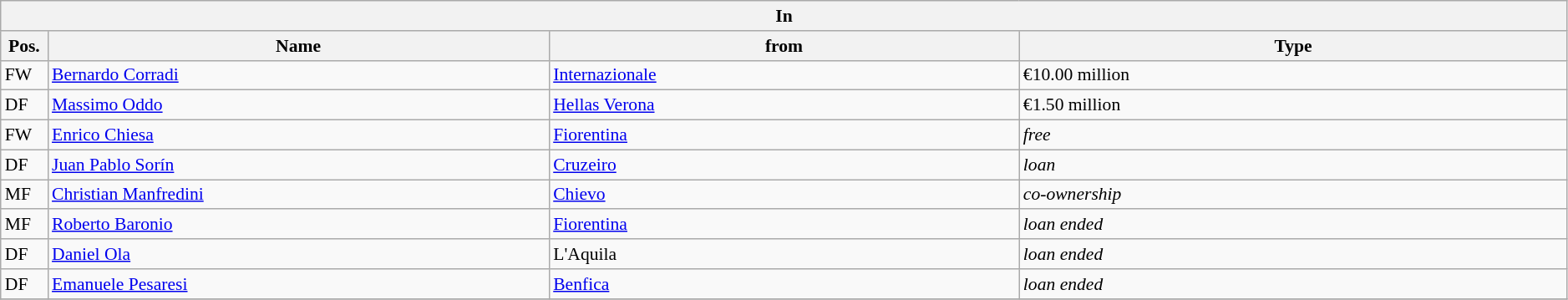<table class="wikitable" style="font-size:90%;width:99%;">
<tr>
<th colspan="4">In</th>
</tr>
<tr>
<th width=3%>Pos.</th>
<th width=32%>Name</th>
<th width=30%>from</th>
<th width=35%>Type</th>
</tr>
<tr>
<td>FW</td>
<td><a href='#'>Bernardo Corradi</a></td>
<td><a href='#'>Internazionale</a></td>
<td>€10.00 million</td>
</tr>
<tr>
<td>DF</td>
<td><a href='#'>Massimo Oddo</a></td>
<td><a href='#'>Hellas Verona</a></td>
<td>€1.50 million</td>
</tr>
<tr>
<td>FW</td>
<td><a href='#'>Enrico Chiesa</a></td>
<td><a href='#'>Fiorentina</a></td>
<td><em>free</em></td>
</tr>
<tr>
<td>DF</td>
<td><a href='#'>Juan Pablo Sorín</a></td>
<td><a href='#'>Cruzeiro</a></td>
<td><em>loan</em></td>
</tr>
<tr>
<td>MF</td>
<td><a href='#'>Christian Manfredini</a></td>
<td><a href='#'>Chievo</a></td>
<td><em>co-ownership</em></td>
</tr>
<tr>
<td>MF</td>
<td><a href='#'>Roberto Baronio</a></td>
<td><a href='#'>Fiorentina</a></td>
<td><em>loan ended</em></td>
</tr>
<tr>
<td>DF</td>
<td><a href='#'>Daniel Ola</a></td>
<td>L'Aquila</td>
<td><em>loan ended</em></td>
</tr>
<tr>
<td>DF</td>
<td><a href='#'>Emanuele Pesaresi</a></td>
<td><a href='#'>Benfica</a></td>
<td><em>loan ended</em></td>
</tr>
<tr>
</tr>
</table>
